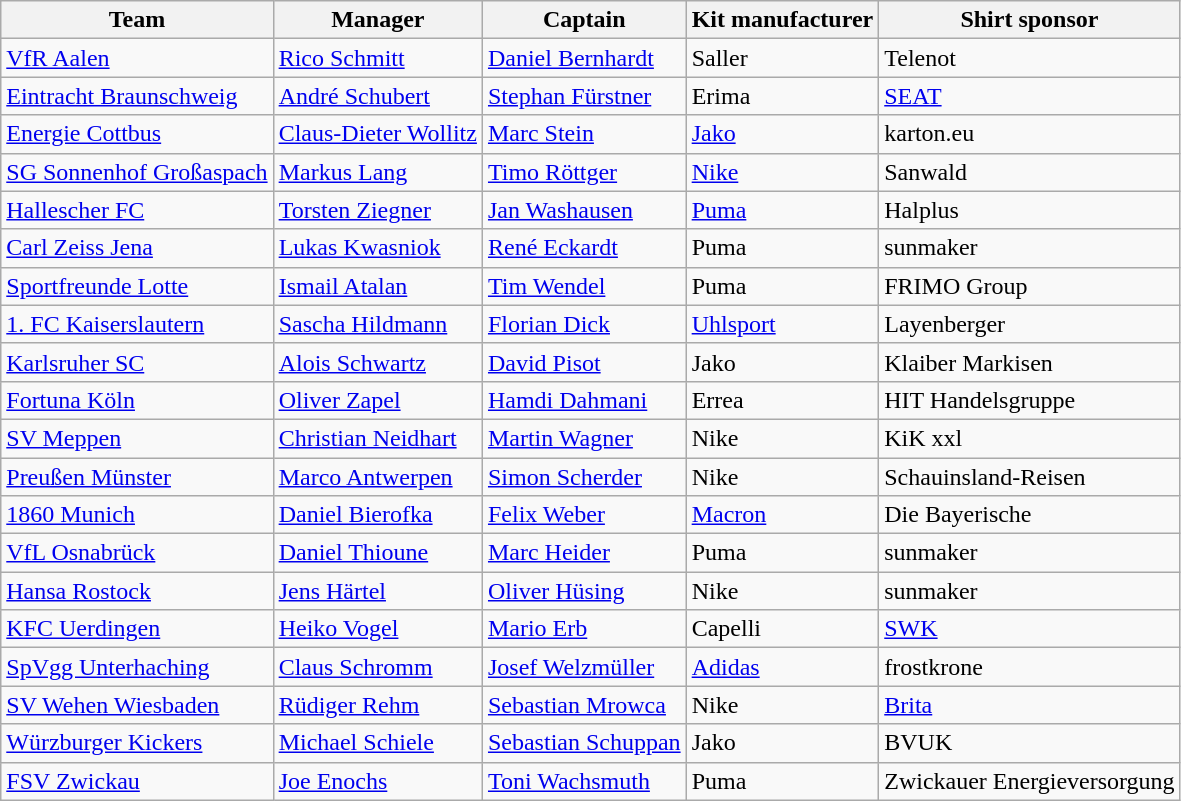<table class="wikitable sortable">
<tr>
<th>Team</th>
<th>Manager</th>
<th>Captain</th>
<th>Kit manufacturer</th>
<th>Shirt sponsor</th>
</tr>
<tr>
<td data-sort-value="Aalen"><a href='#'>VfR Aalen</a></td>
<td data-sort-value="Schmitt, Rico"> <a href='#'>Rico Schmitt</a></td>
<td data-sort-value="Bernhardt, Daniel"> <a href='#'>Daniel Bernhardt</a></td>
<td>Saller</td>
<td>Telenot</td>
</tr>
<tr>
<td data-sort-value="Braunschweig"><a href='#'>Eintracht Braunschweig</a></td>
<td data-sort-value="Schubert, Andre"> <a href='#'>André Schubert</a></td>
<td data-sort-value="Furstner, Stephan"> <a href='#'>Stephan Fürstner</a></td>
<td>Erima</td>
<td><a href='#'>SEAT</a></td>
</tr>
<tr>
<td data-sort-value="Cottbus"><a href='#'>Energie Cottbus</a></td>
<td data-sort-value="Wollitz, Claus-Dieter"> <a href='#'>Claus-Dieter Wollitz</a></td>
<td data-sort-value="Stein, Marc"> <a href='#'>Marc Stein</a></td>
<td><a href='#'>Jako</a></td>
<td>karton.eu</td>
</tr>
<tr>
<td data-sort-value="Grossaspach"><a href='#'>SG Sonnenhof Großaspach</a></td>
<td data-sort-value="Lang, Markus"> <a href='#'>Markus Lang</a></td>
<td data-sort-value="Röttger, Timo"> <a href='#'>Timo Röttger</a></td>
<td><a href='#'>Nike</a></td>
<td>Sanwald</td>
</tr>
<tr>
<td data-sort-value="Halle"><a href='#'>Hallescher FC</a></td>
<td data-sort-value="Ziegner, Torsten"> <a href='#'>Torsten Ziegner</a></td>
<td data-sort-value="Washausen, Jan"> <a href='#'>Jan Washausen</a></td>
<td><a href='#'>Puma</a></td>
<td>Halplus</td>
</tr>
<tr>
<td data-sort-value="Jena"><a href='#'>Carl Zeiss Jena</a></td>
<td data-sort-value="Kwasniok, Lukas"> <a href='#'>Lukas Kwasniok</a></td>
<td data-sort-value="Eckardt, Rene"> <a href='#'>René Eckardt</a></td>
<td>Puma</td>
<td>sunmaker</td>
</tr>
<tr>
<td data-sort-value="Lotte"><a href='#'>Sportfreunde Lotte</a></td>
<td data-sort-value="Atalan, Ismail"> <a href='#'>Ismail Atalan</a></td>
<td data-sort-value="Wendel, Tim"> <a href='#'>Tim Wendel</a></td>
<td>Puma</td>
<td>FRIMO Group</td>
</tr>
<tr>
<td data-sort-value="Kaiserslautern"><a href='#'>1. FC Kaiserslautern</a></td>
<td data-sort-value="Hildmann; Sascha"> <a href='#'>Sascha Hildmann</a></td>
<td data-sort-value="Dick, Florian"> <a href='#'>Florian Dick</a></td>
<td><a href='#'>Uhlsport</a></td>
<td>Layenberger</td>
</tr>
<tr>
<td data-sort-value="Karlsruhe"><a href='#'>Karlsruher SC</a></td>
<td data-sort-value="Schwartz, Alois"> <a href='#'>Alois Schwartz</a></td>
<td data-sort-value="Pisot, David"> <a href='#'>David Pisot</a></td>
<td>Jako</td>
<td>Klaiber Markisen</td>
</tr>
<tr>
<td data-sort-value="Koln"><a href='#'>Fortuna Köln</a></td>
<td data-sort-value="Zapel, Oliver"> <a href='#'>Oliver Zapel</a></td>
<td data-sort-value="Dahmani, Hamdi"> <a href='#'>Hamdi Dahmani</a></td>
<td>Errea</td>
<td>HIT Handelsgruppe</td>
</tr>
<tr>
<td data-sort-value="Meppen"><a href='#'>SV Meppen</a></td>
<td data-sort-value="Neidhart, Christian"> <a href='#'>Christian Neidhart</a></td>
<td data-sort-value="Wagner, Martin"> <a href='#'>Martin Wagner</a></td>
<td>Nike</td>
<td>KiK xxl</td>
</tr>
<tr>
<td data-sort-value="Munster"><a href='#'>Preußen Münster</a></td>
<td data-sort-value="Antwerpen, Marco"> <a href='#'>Marco Antwerpen</a></td>
<td data-sort-value="Scherder, Simon"> <a href='#'>Simon Scherder</a></td>
<td>Nike</td>
<td>Schauinsland-Reisen</td>
</tr>
<tr>
<td data-sort-value="Munich"><a href='#'>1860 Munich</a></td>
<td data-sort-value="Bierofka, Daniel"> <a href='#'>Daniel Bierofka</a></td>
<td data-sort-value="Weber, Felix"> <a href='#'>Felix Weber</a></td>
<td><a href='#'>Macron</a></td>
<td>Die Bayerische</td>
</tr>
<tr>
<td data-sort-value="Osnabruck"><a href='#'>VfL Osnabrück</a></td>
<td data-sort-value="Thioune, Daniel"> <a href='#'>Daniel Thioune</a></td>
<td data-sort-value="Heider, Marc"> <a href='#'>Marc Heider</a></td>
<td>Puma</td>
<td>sunmaker</td>
</tr>
<tr>
<td data-sort-value="Rostock"><a href='#'>Hansa Rostock</a></td>
<td data-sort-value="Härtel, Jens"> <a href='#'>Jens Härtel</a></td>
<td data-sort-value="Hüsing, Oliver"> <a href='#'>Oliver Hüsing</a></td>
<td>Nike</td>
<td>sunmaker</td>
</tr>
<tr>
<td data-sort-value="Uerdingen"><a href='#'>KFC Uerdingen</a></td>
<td data-sort-value="Vogel, Heiko"> <a href='#'>Heiko Vogel</a></td>
<td data-sort-value="Erb, Mario"> <a href='#'>Mario Erb</a></td>
<td>Capelli</td>
<td><a href='#'>SWK</a></td>
</tr>
<tr>
<td data-sort-value="Unterhaching"><a href='#'>SpVgg Unterhaching</a></td>
<td data-sort-value="Schromm, Claus"> <a href='#'>Claus Schromm</a></td>
<td data-sort-value="Welzmüller, Josef"> <a href='#'>Josef Welzmüller</a></td>
<td><a href='#'>Adidas</a></td>
<td>frostkrone</td>
</tr>
<tr>
<td data-sort-value="Wiesbaden"><a href='#'>SV Wehen Wiesbaden</a></td>
<td data-sort-value="Rehm, Rudiger"> <a href='#'>Rüdiger Rehm</a></td>
<td data-sort-value="Mrowca, Sebastian"> <a href='#'>Sebastian Mrowca</a></td>
<td>Nike</td>
<td><a href='#'>Brita</a></td>
</tr>
<tr>
<td data-sort-value="Wurzburg"><a href='#'>Würzburger Kickers</a></td>
<td data-sort-value="Schiele, Michael"> <a href='#'>Michael Schiele</a></td>
<td data-sort-value="Schuppan, Sebastian"> <a href='#'>Sebastian Schuppan</a></td>
<td>Jako</td>
<td>BVUK</td>
</tr>
<tr>
<td data-sort-value="Zwickau"><a href='#'>FSV Zwickau</a></td>
<td data-sort-value="Enochs, Joe"> <a href='#'>Joe Enochs</a></td>
<td data-sort-value="Wachsmuth, Toni"> <a href='#'>Toni Wachsmuth</a></td>
<td>Puma</td>
<td>Zwickauer Energieversorgung</td>
</tr>
</table>
